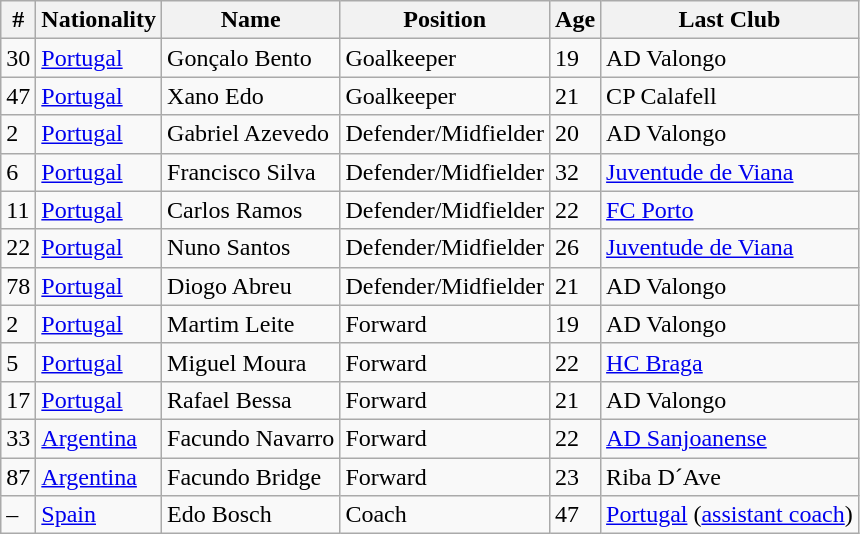<table class="wikitable">
<tr>
<th>#</th>
<th>Nationality</th>
<th>Name</th>
<th>Position</th>
<th>Age</th>
<th>Last Club</th>
</tr>
<tr>
<td>30</td>
<td> <a href='#'>Portugal</a></td>
<td>Gonçalo Bento</td>
<td>Goalkeeper</td>
<td>19</td>
<td>AD Valongo</td>
</tr>
<tr>
<td>47</td>
<td> <a href='#'>Portugal</a></td>
<td>Xano Edo</td>
<td>Goalkeeper</td>
<td>21</td>
<td>CP Calafell</td>
</tr>
<tr>
<td>2</td>
<td> <a href='#'>Portugal</a></td>
<td>Gabriel Azevedo</td>
<td>Defender/Midfielder</td>
<td>20</td>
<td>AD Valongo</td>
</tr>
<tr>
<td>6</td>
<td> <a href='#'>Portugal</a></td>
<td>Francisco Silva</td>
<td>Defender/Midfielder</td>
<td>32</td>
<td><a href='#'>Juventude de Viana</a></td>
</tr>
<tr>
<td>11</td>
<td> <a href='#'>Portugal</a></td>
<td>Carlos Ramos</td>
<td>Defender/Midfielder</td>
<td>22</td>
<td><a href='#'>FC Porto</a></td>
</tr>
<tr>
<td>22</td>
<td> <a href='#'>Portugal</a></td>
<td>Nuno Santos</td>
<td>Defender/Midfielder</td>
<td>26</td>
<td><a href='#'>Juventude de Viana</a></td>
</tr>
<tr>
<td>78</td>
<td> <a href='#'>Portugal</a></td>
<td>Diogo Abreu</td>
<td>Defender/Midfielder</td>
<td>21</td>
<td>AD Valongo</td>
</tr>
<tr>
<td>2</td>
<td> <a href='#'>Portugal</a></td>
<td>Martim Leite</td>
<td>Forward</td>
<td>19</td>
<td>AD Valongo</td>
</tr>
<tr>
<td>5</td>
<td> <a href='#'>Portugal</a></td>
<td>Miguel Moura</td>
<td>Forward</td>
<td>22</td>
<td><a href='#'>HC Braga</a></td>
</tr>
<tr>
<td>17</td>
<td> <a href='#'>Portugal</a></td>
<td>Rafael Bessa</td>
<td>Forward</td>
<td>21</td>
<td>AD Valongo</td>
</tr>
<tr>
<td>33</td>
<td> <a href='#'>Argentina</a></td>
<td>Facundo Navarro</td>
<td>Forward</td>
<td>22</td>
<td><a href='#'>AD Sanjoanense</a></td>
</tr>
<tr>
<td>87</td>
<td> <a href='#'>Argentina</a></td>
<td>Facundo Bridge</td>
<td>Forward</td>
<td>23</td>
<td>Riba D´Ave</td>
</tr>
<tr>
<td>–</td>
<td> <a href='#'>Spain</a></td>
<td>Edo Bosch</td>
<td>Coach</td>
<td>47</td>
<td><a href='#'>Portugal</a> (<a href='#'>assistant coach</a>)</td>
</tr>
</table>
